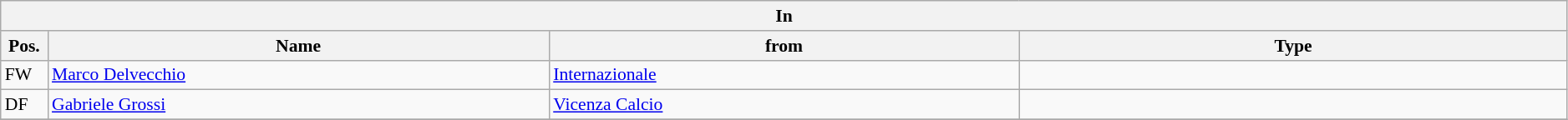<table class="wikitable" style="font-size:90%; width:99%">
<tr>
<th colspan="4">In</th>
</tr>
<tr>
<th width=3%>Pos.</th>
<th width=32%>Name</th>
<th width=30%>from</th>
<th width=35%>Type</th>
</tr>
<tr>
<td>FW</td>
<td><a href='#'>Marco Delvecchio</a></td>
<td><a href='#'>Internazionale</a></td>
<td></td>
</tr>
<tr>
<td>DF</td>
<td><a href='#'>Gabriele Grossi</a></td>
<td><a href='#'>Vicenza Calcio</a></td>
<td></td>
</tr>
<tr>
</tr>
</table>
